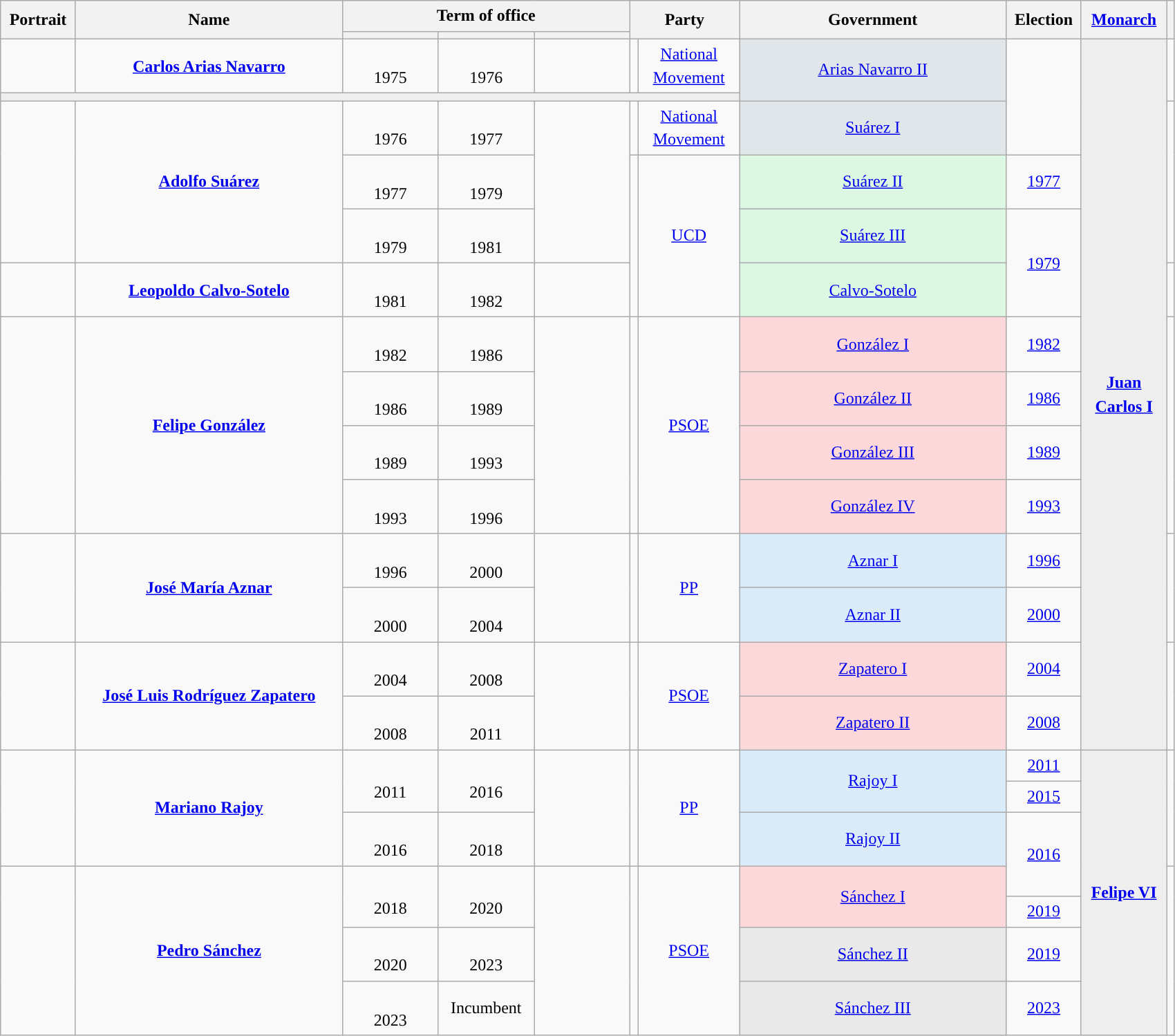<table class="wikitable" style="line-height:1.4em; text-align:center; border:1px #aaf solid;">
<tr>
<th rowspan="2" width="65">Portrait</th>
<th rowspan="2" width="250">Name<br></th>
<th colspan="3">Term of office</th>
<th rowspan="2" colspan="2" width="90">Party</th>
<th rowspan="2" width="250">Government<br></th>
<th rowspan="2" width="65">Election</th>
<th rowspan="2" width="75"><a href='#'>Monarch</a><br></th>
<th rowspan="2"></th>
</tr>
<tr>
<th width="85"></th>
<th width="85"></th>
<th width="85"></th>
</tr>
<tr>
<td width="65"></td>
<td><strong><a href='#'>Carlos Arias Navarro</a></strong><br></td>
<td class="nowrap"><br>1975</td>
<td class="nowrap"><br>1976</td>
<td style="font-size:95%;"></td>
<td width="1" style="color:inherit;background:"></td>
<td width="90"><a href='#'>National<br>Movement</a><br></td>
<td rowspan="2" style="background:#E0E6E9;"><a href='#'>Arias Navarro II</a><br></td>
<td rowspan="3" style="color:#ccc;"></td>
<td scope="row" style="text-align:center;" rowspan="15" bgcolor="#EEEEEE"><br><strong><a href='#'>Juan Carlos I</a></strong><br><br></td>
<td rowspan="2"><br></td>
</tr>
<tr>
<td colspan="7" style="background:#EEEEEE;"></td>
</tr>
<tr>
<td rowspan="3"></td>
<td rowspan="3"><strong><a href='#'>Adolfo Suárez</a></strong><br></td>
<td class="nowrap"><br>1976</td>
<td class="nowrap"><br>1977</td>
<td rowspan="3" style="font-size:95%;"></td>
<td style="color:inherit;background:"></td>
<td><a href='#'>National<br>Movement</a><br></td>
<td style="background:#E0E6E9;"><a href='#'>Suárez I</a><br></td>
<td rowspan="3"><br><br><br><br></td>
</tr>
<tr>
<td class="nowrap"><br>1977</td>
<td class="nowrap"><br>1979</td>
<td rowspan="3" style="color:inherit;background:"></td>
<td rowspan="3"><a href='#'>UCD</a></td>
<td style="background:#DCF8E3;"><a href='#'>Suárez II</a><br></td>
<td><a href='#'>1977</a></td>
</tr>
<tr>
<td class="nowrap"><br>1979</td>
<td class="nowrap"><br>1981</td>
<td style="background:#DCF8E3;"><a href='#'>Suárez III</a><br></td>
<td rowspan="2"><a href='#'>1979</a></td>
</tr>
<tr>
<td></td>
<td><strong><a href='#'>Leopoldo Calvo-Sotelo</a></strong><br></td>
<td class="nowrap"><br>1981</td>
<td class="nowrap"><br>1982</td>
<td style="font-size:95%;"></td>
<td style="background:#DCF8E3;"><a href='#'>Calvo-Sotelo</a><br></td>
<td><br></td>
</tr>
<tr>
<td rowspan="4"></td>
<td rowspan="4"><strong><a href='#'>Felipe González</a></strong><br></td>
<td class="nowrap"><br>1982</td>
<td class="nowrap"><br>1986</td>
<td rowspan="4" style="font-size:95%;"></td>
<td rowspan="4" style="color:inherit;background:"></td>
<td rowspan="4"><a href='#'>PSOE</a></td>
<td style="background:#FCD8DA;"><a href='#'>González I</a><br></td>
<td><a href='#'>1982</a></td>
<td rowspan="4"><br><br><br><br></td>
</tr>
<tr>
<td class="nowrap"><br>1986</td>
<td class="nowrap"><br>1989</td>
<td style="background:#FCD8DA;"><a href='#'>González II</a><br></td>
<td><a href='#'>1986</a></td>
</tr>
<tr>
<td class="nowrap"><br>1989</td>
<td class="nowrap"><br>1993</td>
<td style="background:#FCD8DA;"><a href='#'>González III</a><br></td>
<td><a href='#'>1989</a></td>
</tr>
<tr>
<td class="nowrap"><br>1993</td>
<td class="nowrap"><br>1996</td>
<td style="background:#FCD8DA;"><a href='#'>González IV</a><br></td>
<td><a href='#'>1993</a></td>
</tr>
<tr>
<td rowspan="2"></td>
<td rowspan="2"><strong><a href='#'>José María Aznar</a></strong><br></td>
<td class="nowrap"><br>1996</td>
<td class="nowrap"><br>2000</td>
<td rowspan="2" style="font-size:95%;"></td>
<td rowspan="2" style="color:inherit;background:"></td>
<td rowspan="2"><a href='#'>PP</a></td>
<td style="background:#DAECFA;"><a href='#'>Aznar I</a><br></td>
<td><a href='#'>1996</a></td>
<td rowspan="2"><br><br></td>
</tr>
<tr>
<td class="nowrap"><br>2000</td>
<td class="nowrap"><br>2004</td>
<td style="background:#DAECFA;"><a href='#'>Aznar II</a><br></td>
<td><a href='#'>2000</a></td>
</tr>
<tr>
<td rowspan="2"></td>
<td rowspan="2"><strong><a href='#'>José Luis Rodríguez Zapatero</a></strong><br></td>
<td class="nowrap"><br>2004</td>
<td class="nowrap"><br>2008</td>
<td rowspan="2" style="font-size:95%;"></td>
<td rowspan="2" style="color:inherit;background:"></td>
<td rowspan="2"><a href='#'>PSOE</a></td>
<td style="background:#FCD8DA;"><a href='#'>Zapatero I</a><br></td>
<td><a href='#'>2004</a></td>
<td rowspan="2"><br><br><br></td>
</tr>
<tr>
<td class="nowrap"><br>2008</td>
<td class="nowrap"><br>2011</td>
<td style="background:#FCD8DA;"><a href='#'>Zapatero II</a><br></td>
<td><a href='#'>2008</a></td>
</tr>
<tr>
<td rowspan="4"></td>
<td rowspan="4"><strong><a href='#'>Mariano Rajoy</a></strong><br></td>
<td rowspan="3" class="nowrap"><br>2011</td>
<td rowspan="3" class="nowrap"><br>2016</td>
<td rowspan="4" style="font-size:95%;"></td>
<td rowspan="4" style="color:inherit;background:"></td>
<td rowspan="4"><a href='#'>PP</a></td>
<td rowspan="3" style="background:#DAECFA;"><a href='#'>Rajoy I</a><br></td>
<td rowspan="2"><a href='#'>2011</a></td>
<td rowspan="4"><br><br><br></td>
</tr>
<tr>
<td scope="row" style="text-align:center;" rowspan="7" bgcolor="#EEEEEE"><br><strong><a href='#'>Felipe VI</a></strong><br><br></td>
</tr>
<tr>
<td><a href='#'>2015</a></td>
</tr>
<tr>
<td class="nowrap"><br>2016</td>
<td class="nowrap"><br>2018<br></td>
<td style="background:#DAECFA;"><a href='#'>Rajoy II</a><br></td>
<td rowspan="2"><a href='#'>2016</a></td>
</tr>
<tr style="height:4ex">
<td rowspan="4"></td>
<td rowspan="4"><strong><a href='#'>Pedro Sánchez</a></strong><br></td>
<td rowspan="2" class="nowrap"><br>2018</td>
<td rowspan="2" class="nowrap"><br>2020</td>
<td rowspan="4" style="font-size:95%;"></td>
<td rowspan="4" style="color:inherit;background:"></td>
<td rowspan="4"><a href='#'>PSOE</a></td>
<td rowspan="2" style="background:#FCD8DA;"><a href='#'>Sánchez I</a><br></td>
<td rowspan="4"><br><br></td>
</tr>
<tr>
<td><a href='#'> 2019</a></td>
</tr>
<tr>
<td class="nowrap"><br>2020</td>
<td class="nowrap"><br>2023</td>
<td style="background:#E9E9E9;"><a href='#'>Sánchez II</a><br></td>
<td><a href='#'> 2019</a></td>
</tr>
<tr>
<td class="nowrap"><br>2023</td>
<td class="nowrap">Incumbent</td>
<td style="background:#E9E9E9;"><a href='#'>Sánchez III</a><br></td>
<td><a href='#'>2023</a></td>
</tr>
</table>
